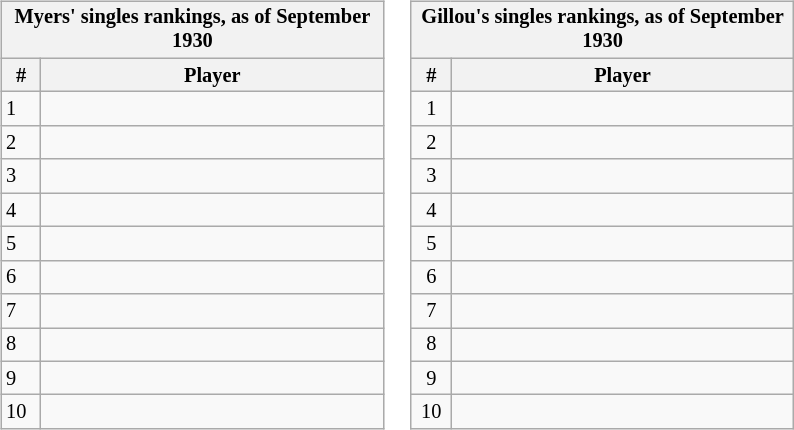<table>
<tr valign=top>
<td><br><table class="wikitable" style="font-size:85%;">
<tr>
<th colspan="3">Myers' singles rankings, as of September 1930</th>
</tr>
<tr>
<th width=20>#</th>
<th width=222>Player</th>
</tr>
<tr>
<td>1</td>
<td align=left></td>
</tr>
<tr>
<td>2</td>
<td align=left></td>
</tr>
<tr>
<td>3</td>
<td align=left></td>
</tr>
<tr>
<td>4</td>
<td align=left></td>
</tr>
<tr>
<td>5</td>
<td align=left></td>
</tr>
<tr>
<td>6</td>
<td align=left></td>
</tr>
<tr>
<td>7</td>
<td align=left></td>
</tr>
<tr>
<td>8</td>
<td align=left></td>
</tr>
<tr>
<td>9</td>
<td align=left></td>
</tr>
<tr>
<td>10</td>
<td align=left></td>
</tr>
</table>
</td>
<td><br><table class=wikitable style=font-size:85%;text-align:center>
<tr>
<th colspan="3">Gillou's singles rankings, as of September 1930</th>
</tr>
<tr>
<th width=20>#</th>
<th width=222>Player</th>
</tr>
<tr>
<td>1</td>
<td align=left></td>
</tr>
<tr>
<td>2</td>
<td align=left></td>
</tr>
<tr>
<td>3</td>
<td align=left></td>
</tr>
<tr>
<td>4</td>
<td align=left></td>
</tr>
<tr>
<td>5</td>
<td align=left></td>
</tr>
<tr>
<td>6</td>
<td align=left></td>
</tr>
<tr>
<td>7</td>
<td align=left></td>
</tr>
<tr>
<td>8</td>
<td align=left></td>
</tr>
<tr>
<td>9</td>
<td align=left></td>
</tr>
<tr>
<td>10</td>
<td align=left></td>
</tr>
</table>
</td>
<td><br></td>
</tr>
</table>
